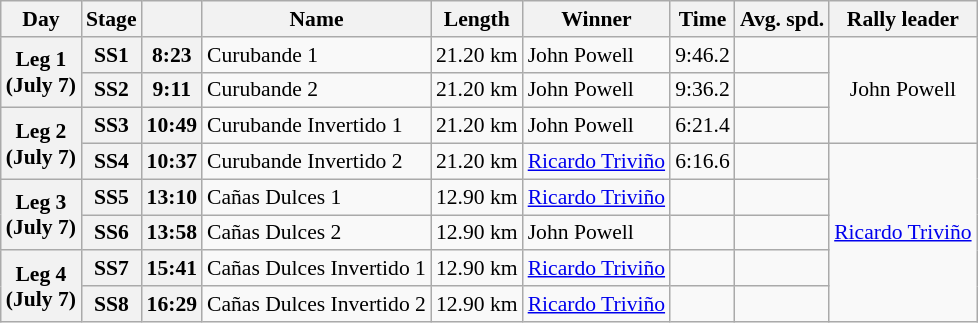<table class="wikitable" style="text-align: center; font-size: 90%; max-width: 950px;">
<tr>
<th>Day</th>
<th>Stage</th>
<th></th>
<th>Name</th>
<th>Length</th>
<th>Winner</th>
<th>Time</th>
<th>Avg. spd.</th>
<th>Rally leader</th>
</tr>
<tr>
<th rowspan=2>Leg 1<br>(July 7)</th>
<th>SS1</th>
<th>8:23</th>
<td align=left>Curubande 1</td>
<td>21.20 km</td>
<td align=left> John Powell</td>
<td>9:46.2</td>
<td></td>
<td rowspan=3> John Powell</td>
</tr>
<tr>
<th>SS2</th>
<th>9:11</th>
<td align=left>Curubande 2</td>
<td>21.20 km</td>
<td align=left> John Powell</td>
<td>9:36.2</td>
<td></td>
</tr>
<tr>
<th rowspan=2>Leg 2<br>(July 7)</th>
<th>SS3</th>
<th>10:49</th>
<td align=left>Curubande Invertido 1</td>
<td>21.20 km</td>
<td align=left> John Powell</td>
<td>6:21.4</td>
<td></td>
</tr>
<tr>
<th>SS4</th>
<th>10:37</th>
<td align=left>Curubande Invertido 2</td>
<td>21.20 km</td>
<td align=left> <a href='#'>Ricardo Triviño</a></td>
<td>6:16.6</td>
<td></td>
<td rowspan=5> <a href='#'>Ricardo Triviño</a></td>
</tr>
<tr>
<th rowspan=2>Leg 3<br>(July 7)</th>
<th>SS5</th>
<th>13:10</th>
<td align=left>Cañas Dulces 1</td>
<td>12.90 km</td>
<td align=left> <a href='#'>Ricardo Triviño</a></td>
<td></td>
<td></td>
</tr>
<tr>
<th>SS6</th>
<th>13:58</th>
<td align=left>Cañas Dulces 2</td>
<td>12.90 km</td>
<td align=left> John Powell</td>
<td></td>
<td></td>
</tr>
<tr>
<th rowspan=2>Leg 4<br>(July 7)</th>
<th>SS7</th>
<th>15:41</th>
<td align=left>Cañas Dulces Invertido 1</td>
<td>12.90 km</td>
<td align=left> <a href='#'>Ricardo Triviño</a></td>
<td></td>
<td></td>
</tr>
<tr>
<th>SS8</th>
<th>16:29</th>
<td align=left>Cañas Dulces Invertido 2</td>
<td>12.90 km</td>
<td align=left> <a href='#'>Ricardo Triviño</a></td>
<td></td>
<td></td>
</tr>
</table>
